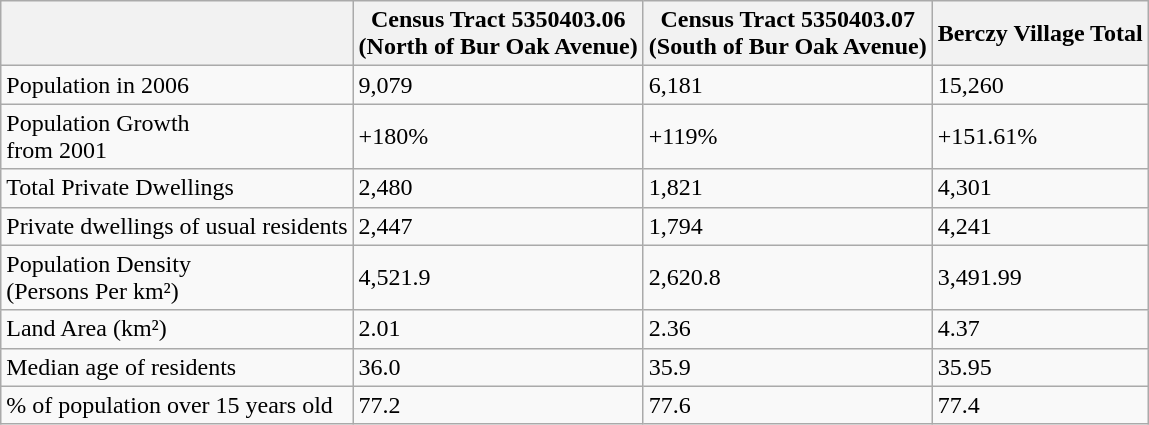<table class="wikitable">
<tr>
<th></th>
<th>Census Tract 5350403.06<br>(North of Bur Oak Avenue)</th>
<th>Census Tract 5350403.07<br>(South of Bur Oak Avenue)</th>
<th>Berczy Village Total</th>
</tr>
<tr>
<td>Population in 2006</td>
<td>9,079</td>
<td>6,181</td>
<td>15,260</td>
</tr>
<tr>
<td>Population Growth <br> from 2001</td>
<td>+180%</td>
<td>+119%</td>
<td>+151.61%</td>
</tr>
<tr>
<td>Total Private Dwellings</td>
<td>2,480</td>
<td>1,821</td>
<td>4,301</td>
</tr>
<tr>
<td>Private dwellings of usual residents</td>
<td>2,447</td>
<td>1,794</td>
<td>4,241</td>
</tr>
<tr>
<td>Population Density <br> (Persons Per km²)</td>
<td>4,521.9</td>
<td>2,620.8</td>
<td>3,491.99</td>
</tr>
<tr>
<td>Land Area (km²)</td>
<td>2.01</td>
<td>2.36</td>
<td>4.37</td>
</tr>
<tr>
<td>Median age of residents</td>
<td>36.0</td>
<td>35.9</td>
<td>35.95</td>
</tr>
<tr>
<td>% of population over 15 years old</td>
<td>77.2</td>
<td>77.6</td>
<td>77.4</td>
</tr>
</table>
